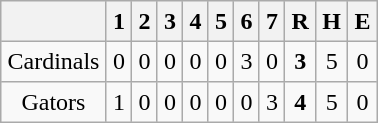<table align = right border="2" cellpadding="4" cellspacing="0" style="margin: 1em 1em 1em 1em; background: #F9F9F9; border: 1px #aaa solid; border-collapse: collapse;">
<tr align=center style="background: #F2F2F2;">
<th></th>
<th>1</th>
<th>2</th>
<th>3</th>
<th>4</th>
<th>5</th>
<th>6</th>
<th>7</th>
<th>R</th>
<th>H</th>
<th>E</th>
</tr>
<tr align=center>
<td>Cardinals</td>
<td>0</td>
<td>0</td>
<td>0</td>
<td>0</td>
<td>0</td>
<td>3</td>
<td>0</td>
<td><strong>3</strong></td>
<td>5</td>
<td>0</td>
</tr>
<tr align=center>
<td>Gators</td>
<td>1</td>
<td>0</td>
<td>0</td>
<td>0</td>
<td>0</td>
<td>0</td>
<td>3</td>
<td><strong>4</strong></td>
<td>5</td>
<td>0</td>
</tr>
</table>
